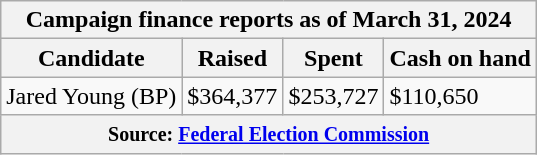<table class="wikitable sortable">
<tr>
<th colspan=4>Campaign finance reports as of March 31, 2024</th>
</tr>
<tr style="text-align:center;">
<th>Candidate</th>
<th>Raised</th>
<th>Spent</th>
<th>Cash on hand</th>
</tr>
<tr>
<td>Jared Young (BP)</td>
<td>$364,377</td>
<td>$253,727</td>
<td>$110,650</td>
</tr>
<tr>
<th colspan="4"><small>Source: <a href='#'>Federal Election Commission</a></small></th>
</tr>
</table>
